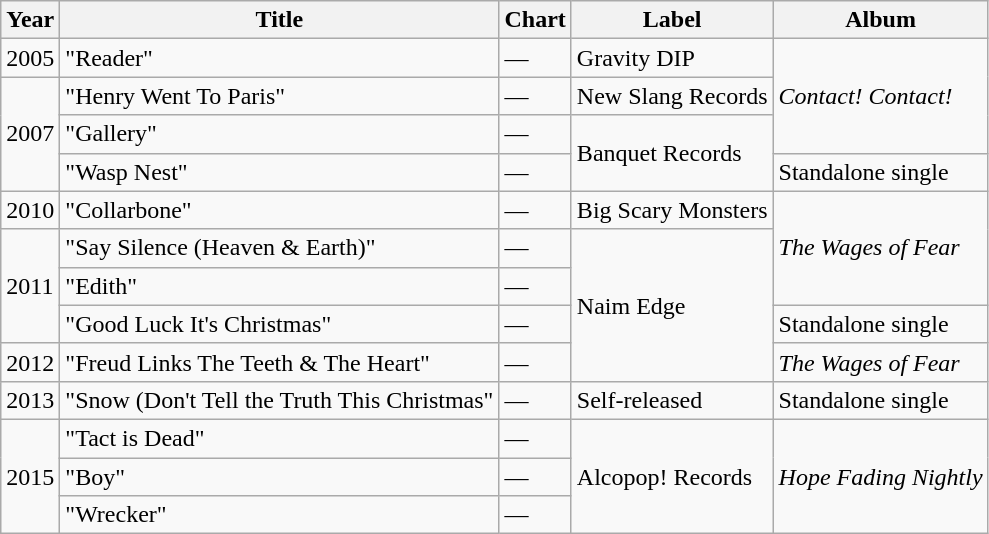<table class="wikitable">
<tr>
<th>Year</th>
<th>Title</th>
<th>Chart</th>
<th>Label</th>
<th>Album</th>
</tr>
<tr>
<td>2005</td>
<td>"Reader"</td>
<td>—</td>
<td>Gravity DIP</td>
<td rowspan=3><em>Contact! Contact!</em></td>
</tr>
<tr>
<td rowspan=3>2007</td>
<td>"Henry Went To Paris"</td>
<td>—</td>
<td>New Slang Records</td>
</tr>
<tr>
<td>"Gallery"</td>
<td>—</td>
<td rowspan=2>Banquet Records</td>
</tr>
<tr>
<td>"Wasp Nest"</td>
<td>—</td>
<td>Standalone single</td>
</tr>
<tr>
<td>2010</td>
<td>"Collarbone"</td>
<td>—</td>
<td>Big Scary Monsters</td>
<td rowspan=3><em>The Wages of Fear</em></td>
</tr>
<tr>
<td rowspan=3>2011</td>
<td>"Say Silence (Heaven & Earth)"</td>
<td>—</td>
<td rowspan=4>Naim Edge</td>
</tr>
<tr>
<td>"Edith"</td>
<td>—</td>
</tr>
<tr>
<td>"Good Luck It's Christmas"</td>
<td>—</td>
<td>Standalone single</td>
</tr>
<tr>
<td>2012</td>
<td>"Freud Links The Teeth & The Heart"</td>
<td>—</td>
<td><em>The Wages of Fear</em></td>
</tr>
<tr>
<td>2013</td>
<td>"Snow (Don't Tell the Truth This Christmas"</td>
<td>—</td>
<td>Self-released</td>
<td>Standalone single</td>
</tr>
<tr>
<td rowspan=3>2015</td>
<td>"Tact is Dead"</td>
<td>—</td>
<td rowspan=3>Alcopop! Records</td>
<td rowspan=3><em>Hope Fading Nightly</em></td>
</tr>
<tr>
<td>"Boy"</td>
<td>—</td>
</tr>
<tr>
<td>"Wrecker"</td>
<td>—</td>
</tr>
</table>
